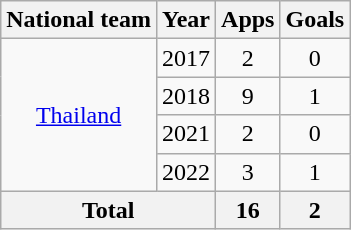<table class="wikitable" style="text-align:center">
<tr>
<th>National team</th>
<th>Year</th>
<th>Apps</th>
<th>Goals</th>
</tr>
<tr>
<td rowspan="4"><a href='#'>Thailand</a></td>
<td>2017</td>
<td>2</td>
<td>0</td>
</tr>
<tr>
<td>2018</td>
<td>9</td>
<td>1</td>
</tr>
<tr>
<td>2021</td>
<td>2</td>
<td>0</td>
</tr>
<tr>
<td>2022</td>
<td>3</td>
<td>1</td>
</tr>
<tr>
<th colspan="2">Total</th>
<th>16</th>
<th>2</th>
</tr>
</table>
